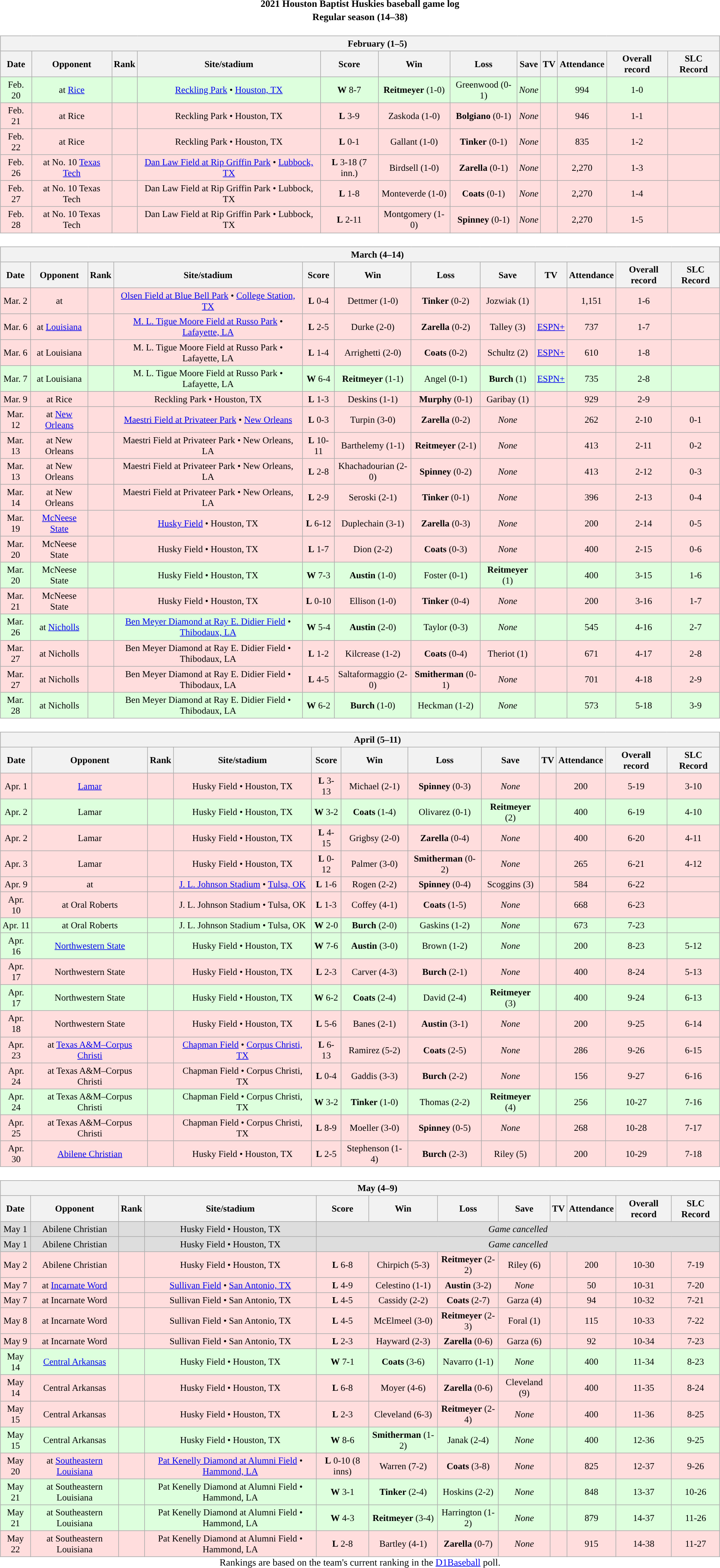<table class="toccolours" width=95% style="clear:both; margin:1.5em auto; text-align:center;">
<tr>
<th colspan=2>2021 Houston Baptist Huskies baseball game log</th>
</tr>
<tr>
<th colspan=2>Regular season (14–38)</th>
</tr>
<tr valign="top">
<td><br><table class="wikitable collapsible" style="margin:auto; width:100%; text-align:center; font-size:95%">
<tr>
<th colspan=12 style="padding-left:4em;">February (1–5)</th>
</tr>
<tr>
<th>Date</th>
<th>Opponent</th>
<th>Rank</th>
<th>Site/stadium</th>
<th>Score</th>
<th>Win</th>
<th>Loss</th>
<th>Save</th>
<th>TV</th>
<th>Attendance</th>
<th>Overall record</th>
<th>SLC Record</th>
</tr>
<tr align="center" bgcolor=#ddffdd>
<td>Feb. 20</td>
<td>at <a href='#'>Rice</a></td>
<td></td>
<td><a href='#'>Reckling Park</a> • <a href='#'>Houston, TX</a></td>
<td><strong>W</strong> 8-7</td>
<td><strong>Reitmeyer</strong> (1-0)</td>
<td>Greenwood (0-1)</td>
<td><em>None</em></td>
<td></td>
<td>994</td>
<td>1-0</td>
<td></td>
</tr>
<tr align="center" bgcolor=#ffdddd>
<td>Feb. 21</td>
<td>at Rice</td>
<td></td>
<td>Reckling Park • Houston, TX</td>
<td><strong>L</strong> 3-9</td>
<td>Zaskoda (1-0)</td>
<td><strong>Bolgiano</strong> (0-1)</td>
<td><em>None</em></td>
<td></td>
<td>946</td>
<td>1-1</td>
<td></td>
</tr>
<tr align="center" bgcolor=#ffdddd>
<td>Feb. 22</td>
<td>at Rice</td>
<td></td>
<td>Reckling Park • Houston, TX</td>
<td><strong>L</strong> 0-1</td>
<td>Gallant (1-0)</td>
<td><strong>Tinker</strong> (0-1)</td>
<td><em>None</em></td>
<td></td>
<td>835</td>
<td>1-2</td>
<td></td>
</tr>
<tr align="center" bgcolor=#ffdddd>
<td>Feb. 26</td>
<td>at No. 10 <a href='#'>Texas Tech</a></td>
<td></td>
<td><a href='#'>Dan Law Field at Rip Griffin Park</a> • <a href='#'>Lubbock, TX</a></td>
<td><strong>L</strong> 3-18 (7 inn.)</td>
<td>Birdsell (1-0)</td>
<td><strong>Zarella</strong> (0-1)</td>
<td><em>None</em></td>
<td></td>
<td>2,270</td>
<td>1-3</td>
<td></td>
</tr>
<tr align="center" bgcolor=#ffdddd>
<td>Feb. 27</td>
<td>at No. 10 Texas Tech</td>
<td></td>
<td>Dan Law Field at Rip Griffin Park • Lubbock, TX</td>
<td><strong>L</strong> 1-8</td>
<td>Monteverde (1-0)</td>
<td><strong>Coats</strong> (0-1)</td>
<td><em>None</em></td>
<td></td>
<td>2,270</td>
<td>1-4</td>
<td></td>
</tr>
<tr align="center" bgcolor=#ffdddd>
<td>Feb. 28</td>
<td>at No. 10 Texas Tech</td>
<td></td>
<td>Dan Law Field at Rip Griffin Park • Lubbock, TX</td>
<td><strong>L</strong> 2-11</td>
<td>Montgomery (1-0)</td>
<td><strong>Spinney</strong> (0-1)</td>
<td><em>None</em></td>
<td></td>
<td>2,270</td>
<td>1-5</td>
<td></td>
</tr>
</table>
</td>
</tr>
<tr>
<td><br><table class="wikitable collapsible " style="margin:auto; width:100%; text-align:center; font-size:95%">
<tr>
<th colspan=12 style="padding-left:4em;">March (4–14)</th>
</tr>
<tr>
<th>Date</th>
<th>Opponent</th>
<th>Rank</th>
<th>Site/stadium</th>
<th>Score</th>
<th>Win</th>
<th>Loss</th>
<th>Save</th>
<th>TV</th>
<th>Attendance</th>
<th>Overall record</th>
<th>SLC Record</th>
</tr>
<tr align="center" bgcolor=#ffdddd>
<td>Mar. 2</td>
<td>at </td>
<td></td>
<td><a href='#'>Olsen Field at Blue Bell Park</a> • <a href='#'>College Station, TX</a></td>
<td><strong>L</strong> 0-4</td>
<td>Dettmer (1-0)</td>
<td><strong>Tinker</strong> (0-2)</td>
<td>Jozwiak (1)</td>
<td></td>
<td>1,151</td>
<td>1-6</td>
<td></td>
</tr>
<tr align="center" bgcolor=#ffdddd>
<td>Mar. 6</td>
<td>at <a href='#'>Louisiana</a></td>
<td></td>
<td><a href='#'>M. L. Tigue Moore Field at Russo Park</a> • <a href='#'>Lafayette, LA</a></td>
<td><strong>L</strong> 2-5</td>
<td>Durke (2-0)</td>
<td><strong>Zarella</strong> (0-2)</td>
<td>Talley (3)</td>
<td><a href='#'>ESPN+</a></td>
<td>737</td>
<td>1-7</td>
<td></td>
</tr>
<tr align="center" bgcolor=#ffdddd>
<td>Mar. 6</td>
<td>at Louisiana</td>
<td></td>
<td>M. L. Tigue Moore Field at Russo Park • Lafayette, LA</td>
<td><strong>L</strong> 1-4</td>
<td>Arrighetti (2-0)</td>
<td><strong>Coats</strong> (0-2)</td>
<td>Schultz (2)</td>
<td><a href='#'>ESPN+</a></td>
<td>610</td>
<td>1-8</td>
<td></td>
</tr>
<tr align="center" bgcolor=#ddffdd>
<td>Mar. 7</td>
<td>at Louisiana</td>
<td></td>
<td>M. L. Tigue Moore Field at Russo Park • Lafayette, LA</td>
<td><strong>W</strong> 6-4</td>
<td><strong>Reitmeyer</strong> (1-1)</td>
<td>Angel (0-1)</td>
<td><strong>Burch</strong> (1)</td>
<td><a href='#'>ESPN+</a></td>
<td>735</td>
<td>2-8</td>
<td></td>
</tr>
<tr align="center" bgcolor=#ffdddd>
<td>Mar. 9</td>
<td>at Rice</td>
<td></td>
<td>Reckling Park • Houston, TX</td>
<td><strong>L</strong> 1-3</td>
<td>Deskins (1-1)</td>
<td><strong>Murphy</strong> (0-1)</td>
<td>Garibay (1)</td>
<td></td>
<td>929</td>
<td>2-9</td>
<td></td>
</tr>
<tr align="center" bgcolor=#ffdddd>
<td>Mar. 12</td>
<td>at <a href='#'>New Orleans</a></td>
<td></td>
<td><a href='#'>Maestri Field at Privateer Park</a> • <a href='#'>New Orleans</a></td>
<td><strong>L</strong> 0-3</td>
<td>Turpin (3-0)</td>
<td><strong>Zarella</strong> (0-2)</td>
<td><em>None</em></td>
<td></td>
<td>262</td>
<td>2-10</td>
<td>0-1</td>
</tr>
<tr align="center" bgcolor=#ffdddd>
<td>Mar. 13</td>
<td>at New Orleans</td>
<td></td>
<td>Maestri Field at Privateer Park • New Orleans, LA</td>
<td><strong>L</strong> 10-11</td>
<td>Barthelemy (1-1)</td>
<td><strong>Reitmeyer</strong> (2-1)</td>
<td><em>None</em></td>
<td></td>
<td>413</td>
<td>2-11</td>
<td>0-2</td>
</tr>
<tr align="center" bgcolor=#ffdddd>
<td>Mar. 13</td>
<td>at New Orleans</td>
<td></td>
<td>Maestri Field at Privateer Park • New Orleans, LA</td>
<td><strong>L</strong> 2-8</td>
<td>Khachadourian (2-0)</td>
<td><strong>Spinney</strong> (0-2)</td>
<td><em>None</em></td>
<td></td>
<td>413</td>
<td>2-12</td>
<td>0-3</td>
</tr>
<tr align="center" bgcolor=#ffdddd>
<td>Mar. 14</td>
<td>at New Orleans</td>
<td></td>
<td>Maestri Field at Privateer Park • New Orleans, LA</td>
<td><strong>L</strong> 2-9</td>
<td>Seroski (2-1)</td>
<td><strong>Tinker</strong> (0-1)</td>
<td><em>None</em></td>
<td></td>
<td>396</td>
<td>2-13</td>
<td>0-4</td>
</tr>
<tr align="center" bgcolor=#ffdddd>
<td>Mar. 19</td>
<td><a href='#'>McNeese State</a></td>
<td></td>
<td><a href='#'>Husky Field</a> • Houston, TX</td>
<td><strong>L</strong> 6-12</td>
<td>Duplechain (3-1)</td>
<td><strong>Zarella</strong> (0-3)</td>
<td><em>None</em></td>
<td></td>
<td>200</td>
<td>2-14</td>
<td>0-5</td>
</tr>
<tr align="center" bgcolor=#ffdddd>
<td>Mar. 20</td>
<td>McNeese State</td>
<td></td>
<td>Husky Field • Houston, TX</td>
<td><strong>L</strong> 1-7</td>
<td>Dion (2-2)</td>
<td><strong>Coats</strong> (0-3)</td>
<td><em>None</em></td>
<td></td>
<td>400</td>
<td>2-15</td>
<td>0-6</td>
</tr>
<tr align="center" bgcolor=#ddffdd>
<td>Mar. 20</td>
<td>McNeese State</td>
<td></td>
<td>Husky Field • Houston, TX</td>
<td><strong>W</strong> 7-3</td>
<td><strong>Austin</strong> (1-0)</td>
<td>Foster (0-1)</td>
<td><strong>Reitmeyer</strong> (1)</td>
<td></td>
<td>400</td>
<td>3-15</td>
<td>1-6</td>
</tr>
<tr align="center" bgcolor=#ffdddd>
<td>Mar. 21</td>
<td>McNeese State</td>
<td></td>
<td>Husky Field • Houston, TX</td>
<td><strong>L</strong> 0-10</td>
<td>Ellison (1-0)</td>
<td><strong>Tinker</strong> (0-4)</td>
<td><em>None</em></td>
<td></td>
<td>200</td>
<td>3-16</td>
<td>1-7</td>
</tr>
<tr align="center" bgcolor=#ddffdd>
<td>Mar. 26</td>
<td>at <a href='#'>Nicholls</a></td>
<td></td>
<td><a href='#'>Ben Meyer Diamond at Ray E. Didier Field</a> • <a href='#'>Thibodaux, LA</a></td>
<td><strong>W</strong> 5-4</td>
<td><strong>Austin</strong> (2-0)</td>
<td>Taylor (0-3)</td>
<td><em>None</em></td>
<td></td>
<td>545</td>
<td>4-16</td>
<td>2-7</td>
</tr>
<tr align="center" bgcolor=#ffdddd>
<td>Mar. 27</td>
<td>at Nicholls</td>
<td></td>
<td>Ben Meyer Diamond at Ray E. Didier Field • Thibodaux, LA</td>
<td><strong>L</strong> 1-2</td>
<td>Kilcrease (1-2)</td>
<td><strong>Coats</strong> (0-4)</td>
<td>Theriot (1)</td>
<td></td>
<td>671</td>
<td>4-17</td>
<td>2-8</td>
</tr>
<tr align="center" bgcolor=#ffdddd>
<td>Mar. 27</td>
<td>at Nicholls</td>
<td></td>
<td>Ben Meyer Diamond at Ray E. Didier Field • Thibodaux, LA</td>
<td><strong>L</strong> 4-5</td>
<td>Saltaformaggio (2-0)</td>
<td><strong>Smitherman</strong> (0-1)</td>
<td><em>None</em></td>
<td></td>
<td>701</td>
<td>4-18</td>
<td>2-9</td>
</tr>
<tr align="center" bgcolor=#ddffdd>
<td>Mar. 28</td>
<td>at Nicholls</td>
<td></td>
<td>Ben Meyer Diamond at Ray E. Didier Field • Thibodaux, LA</td>
<td><strong>W</strong> 6-2</td>
<td><strong>Burch</strong> (1-0)</td>
<td>Heckman (1-2)</td>
<td><em>None</em></td>
<td></td>
<td>573</td>
<td>5-18</td>
<td>3-9</td>
</tr>
</table>
</td>
</tr>
<tr>
<td><br><table class="wikitable collapsible" style="margin:auto; width:100%; text-align:center; font-size:95%">
<tr>
<th colspan=12 style="padding-left:4em;">April (5–11)</th>
</tr>
<tr>
<th>Date</th>
<th>Opponent</th>
<th>Rank</th>
<th>Site/stadium</th>
<th>Score</th>
<th>Win</th>
<th>Loss</th>
<th>Save</th>
<th>TV</th>
<th>Attendance</th>
<th>Overall record</th>
<th>SLC Record</th>
</tr>
<tr align="center" bgcolor=#ffdddd>
<td>Apr. 1</td>
<td><a href='#'>Lamar</a></td>
<td></td>
<td>Husky Field • Houston, TX</td>
<td><strong>L</strong> 3-13</td>
<td>Michael (2-1)</td>
<td><strong>Spinney</strong> (0-3)</td>
<td><em>None</em></td>
<td></td>
<td>200</td>
<td>5-19</td>
<td>3-10</td>
</tr>
<tr align="center" bgcolor=#ddffdd>
<td>Apr. 2</td>
<td>Lamar</td>
<td></td>
<td>Husky Field • Houston, TX</td>
<td><strong>W</strong> 3-2</td>
<td><strong>Coats</strong> (1-4)</td>
<td>Olivarez (0-1)</td>
<td><strong>Reitmeyer</strong> (2)</td>
<td></td>
<td>400</td>
<td>6-19</td>
<td>4-10</td>
</tr>
<tr align="center" bgcolor=#ffdddd>
<td>Apr. 2</td>
<td>Lamar</td>
<td></td>
<td>Husky Field • Houston, TX</td>
<td><strong>L</strong> 4-15</td>
<td>Grigbsy (2-0)</td>
<td><strong>Zarella</strong> (0-4)</td>
<td><em>None</em></td>
<td></td>
<td>400</td>
<td>6-20</td>
<td>4-11</td>
</tr>
<tr align="center" bgcolor=#ffdddd>
<td>Apr. 3</td>
<td>Lamar</td>
<td></td>
<td>Husky Field • Houston, TX</td>
<td><strong>L</strong> 0-12</td>
<td>Palmer (3-0)</td>
<td><strong>Smitherman</strong> (0-2)</td>
<td><em>None</em></td>
<td></td>
<td>265</td>
<td>6-21</td>
<td>4-12</td>
</tr>
<tr align="center" bgcolor=#ffdddd>
<td>Apr. 9</td>
<td>at </td>
<td></td>
<td><a href='#'>J. L. Johnson Stadium</a> • <a href='#'>Tulsa, OK</a></td>
<td><strong>L</strong> 1-6</td>
<td>Rogen (2-2)</td>
<td><strong>Spinney</strong> (0-4)</td>
<td>Scoggins (3)</td>
<td></td>
<td>584</td>
<td>6-22</td>
<td></td>
</tr>
<tr align="center" bgcolor=#ffdddd>
<td>Apr. 10</td>
<td>at Oral Roberts</td>
<td></td>
<td>J. L. Johnson Stadium • Tulsa, OK</td>
<td><strong>L</strong> 1-3</td>
<td>Coffey (4-1)</td>
<td><strong>Coats</strong> (1-5)</td>
<td><em>None</em></td>
<td></td>
<td>668</td>
<td>6-23</td>
<td></td>
</tr>
<tr align="center" bgcolor=#ddffdd>
<td>Apr. 11</td>
<td>at Oral Roberts</td>
<td></td>
<td>J. L. Johnson Stadium • Tulsa, OK</td>
<td><strong>W</strong> 2-0</td>
<td><strong>Burch</strong> (2-0)</td>
<td>Gaskins (1-2)</td>
<td><em>None</em></td>
<td></td>
<td>673</td>
<td>7-23</td>
<td></td>
</tr>
<tr align="center" bgcolor=#ddffdd>
<td>Apr. 16</td>
<td><a href='#'>Northwestern State</a></td>
<td></td>
<td>Husky Field • Houston, TX</td>
<td><strong>W</strong> 7-6</td>
<td><strong>Austin</strong> (3-0)</td>
<td>Brown (1-2)</td>
<td><em>None</em></td>
<td></td>
<td>200</td>
<td>8-23</td>
<td>5-12</td>
</tr>
<tr align="center" bgcolor=#ffdddd>
<td>Apr. 17</td>
<td>Northwestern State</td>
<td></td>
<td>Husky Field • Houston, TX</td>
<td><strong>L</strong> 2-3</td>
<td>Carver (4-3)</td>
<td><strong>Burch</strong> (2-1)</td>
<td><em>None</em></td>
<td></td>
<td>400</td>
<td>8-24</td>
<td>5-13</td>
</tr>
<tr align="center" bgcolor=#ddffdd>
<td>Apr. 17</td>
<td>Northwestern State</td>
<td></td>
<td>Husky Field • Houston, TX</td>
<td><strong>W</strong> 6-2</td>
<td><strong>Coats</strong> (2-4)</td>
<td>David (2-4)</td>
<td><strong>Reitmeyer</strong> (3)</td>
<td></td>
<td>400</td>
<td>9-24</td>
<td>6-13</td>
</tr>
<tr align="center" bgcolor=#ffdddd>
<td>Apr. 18</td>
<td>Northwestern State</td>
<td></td>
<td>Husky Field • Houston, TX</td>
<td><strong>L</strong> 5-6</td>
<td>Banes (2-1)</td>
<td><strong>Austin</strong> (3-1)</td>
<td><em>None</em></td>
<td></td>
<td>200</td>
<td>9-25</td>
<td>6-14</td>
</tr>
<tr align="center" bgcolor=#ffdddd>
<td>Apr. 23</td>
<td>at <a href='#'>Texas A&M–Corpus Christi</a></td>
<td></td>
<td><a href='#'>Chapman Field</a> • <a href='#'>Corpus Christi, TX</a></td>
<td><strong>L</strong> 6-13</td>
<td>Ramirez (5-2)</td>
<td><strong>Coats</strong> (2-5)</td>
<td><em>None</em></td>
<td></td>
<td>286</td>
<td>9-26</td>
<td>6-15</td>
</tr>
<tr align="center" bgcolor=#ffdddd>
<td>Apr. 24</td>
<td>at Texas A&M–Corpus Christi</td>
<td></td>
<td>Chapman Field • Corpus Christi, TX</td>
<td><strong>L</strong> 0-4</td>
<td>Gaddis (3-3)</td>
<td><strong>Burch</strong> (2-2)</td>
<td><em>None</em></td>
<td></td>
<td>156</td>
<td>9-27</td>
<td>6-16</td>
</tr>
<tr align="center" bgcolor=#ddffdd>
<td>Apr. 24</td>
<td>at Texas A&M–Corpus Christi</td>
<td></td>
<td>Chapman Field • Corpus Christi, TX</td>
<td><strong>W</strong> 3-2</td>
<td><strong>Tinker</strong> (1-0)</td>
<td>Thomas (2-2)</td>
<td><strong>Reitmeyer</strong> (4)</td>
<td></td>
<td>256</td>
<td>10-27</td>
<td>7-16</td>
</tr>
<tr align="center" bgcolor=#ffdddd>
<td>Apr. 25</td>
<td>at Texas A&M–Corpus Christi</td>
<td></td>
<td>Chapman Field • Corpus Christi, TX</td>
<td><strong>L</strong> 8-9</td>
<td>Moeller (3-0)</td>
<td><strong>Spinney</strong> (0-5)</td>
<td><em>None</em></td>
<td></td>
<td>268</td>
<td>10-28</td>
<td>7-17</td>
</tr>
<tr align="center" bgcolor=#ffdddd>
<td>Apr. 30</td>
<td><a href='#'>Abilene Christian</a></td>
<td></td>
<td>Husky Field • Houston, TX</td>
<td><strong>L</strong> 2-5</td>
<td>Stephenson (1-4)</td>
<td><strong>Burch</strong> (2-3)</td>
<td>Riley (5)</td>
<td></td>
<td>200</td>
<td>10-29</td>
<td>7-18</td>
</tr>
</table>
</td>
</tr>
<tr>
<td><br><table class="wikitable collapsible" style="margin:auto; width:100%; text-align:center; font-size:95%">
<tr>
<th colspan=13 style="padding-left:4em;">May (4–9)</th>
</tr>
<tr>
<th>Date</th>
<th>Opponent</th>
<th>Rank</th>
<th>Site/stadium</th>
<th>Score</th>
<th>Win</th>
<th>Loss</th>
<th>Save</th>
<th>TV</th>
<th>Attendance</th>
<th>Overall record</th>
<th>SLC Record</th>
</tr>
<tr align="center" bgcolor=#dddddd>
<td>May 1</td>
<td>Abilene Christian</td>
<td></td>
<td>Husky Field • Houston, TX</td>
<td colspan=8><em>Game cancelled</em></td>
</tr>
<tr align="center" bgcolor=#dddddd>
<td>May 1</td>
<td>Abilene Christian</td>
<td></td>
<td>Husky Field • Houston, TX</td>
<td colspan=8><em>Game cancelled</em></td>
</tr>
<tr align="center" bgcolor=#ffdddd>
<td>May 2</td>
<td>Abilene Christian</td>
<td></td>
<td>Husky Field • Houston, TX</td>
<td><strong>L</strong> 6-8</td>
<td>Chirpich (5-3)</td>
<td><strong>Reitmeyer</strong> (2-2)</td>
<td>Riley (6)</td>
<td></td>
<td>200</td>
<td>10-30</td>
<td>7-19</td>
</tr>
<tr align="center" bgcolor=#ffdddd>
<td>May 7</td>
<td>at <a href='#'>Incarnate Word</a></td>
<td></td>
<td><a href='#'>Sullivan Field</a> • <a href='#'>San Antonio, TX</a></td>
<td><strong>L</strong> 4-9</td>
<td>Celestino (1-1)</td>
<td><strong>Austin</strong> (3-2)</td>
<td><em>None</em></td>
<td></td>
<td>50</td>
<td>10-31</td>
<td>7-20</td>
</tr>
<tr align="center" bgcolor=#ffdddd>
<td>May 7</td>
<td>at Incarnate Word</td>
<td></td>
<td>Sullivan Field • San Antonio, TX</td>
<td><strong>L</strong> 4-5</td>
<td>Cassidy (2-2)</td>
<td><strong>Coats</strong> (2-7)</td>
<td>Garza (4)</td>
<td></td>
<td>94</td>
<td>10-32</td>
<td>7-21</td>
</tr>
<tr align="center" bgcolor=#ffdddd>
<td>May 8</td>
<td>at Incarnate Word</td>
<td></td>
<td>Sullivan Field • San Antonio, TX</td>
<td><strong>L</strong> 4-5</td>
<td>McElmeel (3-0)</td>
<td><strong>Reitmeyer</strong> (2-3)</td>
<td>Foral (1)</td>
<td></td>
<td>115</td>
<td>10-33</td>
<td>7-22</td>
</tr>
<tr align="center" bgcolor=#ffdddd>
<td>May 9</td>
<td>at Incarnate Word</td>
<td></td>
<td>Sullivan Field • San Antonio, TX</td>
<td><strong>L</strong> 2-3</td>
<td>Hayward (2-3)</td>
<td><strong>Zarella</strong> (0-6)</td>
<td>Garza (6)</td>
<td></td>
<td>92</td>
<td>10-34</td>
<td>7-23</td>
</tr>
<tr align="center" bgcolor=#ddffdd>
<td>May 14</td>
<td><a href='#'>Central Arkansas</a></td>
<td></td>
<td>Husky Field • Houston, TX</td>
<td><strong>W</strong> 7-1</td>
<td><strong>Coats</strong> (3-6)</td>
<td>Navarro (1-1)</td>
<td><em>None</em></td>
<td></td>
<td>400</td>
<td>11-34</td>
<td>8-23</td>
</tr>
<tr align="center" bgcolor=#ffdddd>
<td>May 14</td>
<td>Central Arkansas</td>
<td></td>
<td>Husky Field • Houston, TX</td>
<td><strong>L</strong> 6-8</td>
<td>Moyer (4-6)</td>
<td><strong>Zarella</strong> (0-6)</td>
<td>Cleveland (9)</td>
<td></td>
<td>400</td>
<td>11-35</td>
<td>8-24</td>
</tr>
<tr align="center" bgcolor=#ffdddd>
<td>May 15</td>
<td>Central Arkansas</td>
<td></td>
<td>Husky Field • Houston, TX</td>
<td><strong>L</strong> 2-3</td>
<td>Cleveland (6-3)</td>
<td><strong>Reitmeyer</strong> (2-4)</td>
<td><em>None</em></td>
<td></td>
<td>400</td>
<td>11-36</td>
<td>8-25</td>
</tr>
<tr align="center" bgcolor=#ddffdd>
<td>May 15</td>
<td>Central Arkansas</td>
<td></td>
<td>Husky Field • Houston, TX</td>
<td><strong>W</strong> 8-6</td>
<td><strong>Smitherman</strong> (1-2)</td>
<td>Janak (2-4)</td>
<td><em>None</em></td>
<td></td>
<td>400</td>
<td>12-36</td>
<td>9-25</td>
</tr>
<tr align="center" bgcolor=#ffdddd>
<td>May 20</td>
<td>at <a href='#'>Southeastern Louisiana</a></td>
<td></td>
<td><a href='#'>Pat Kenelly Diamond at Alumni Field</a> • <a href='#'>Hammond, LA</a></td>
<td><strong>L</strong> 0-10 (8 inns)</td>
<td>Warren (7-2)</td>
<td><strong>Coats</strong> (3-8)</td>
<td><em>None</em></td>
<td></td>
<td>825</td>
<td>12-37</td>
<td>9-26</td>
</tr>
<tr align="center" bgcolor=#ddffdd>
<td>May 21</td>
<td>at Southeastern Louisiana</td>
<td></td>
<td>Pat Kenelly Diamond at Alumni Field • Hammond, LA</td>
<td><strong>W</strong> 3-1</td>
<td><strong>Tinker</strong> (2-4)</td>
<td>Hoskins (2-2)</td>
<td><em>None</em></td>
<td></td>
<td>848</td>
<td>13-37</td>
<td>10-26</td>
</tr>
<tr align="center" bgcolor=#ddffdd>
<td>May 21</td>
<td>at Southeastern Louisiana</td>
<td></td>
<td>Pat Kenelly Diamond at Alumni Field • Hammond, LA</td>
<td><strong>W</strong> 4-3</td>
<td><strong>Reitmeyer</strong> (3-4)</td>
<td>Harrington (1-2)</td>
<td><em>None</em></td>
<td></td>
<td>879</td>
<td>14-37</td>
<td>11-26</td>
</tr>
<tr align="center" bgcolor=#ffdddd>
<td>May 22</td>
<td>at Southeastern Louisiana</td>
<td></td>
<td>Pat Kenelly Diamond at Alumni Field • Hammond, LA</td>
<td><strong>L</strong> 2-8</td>
<td>Bartley (4-1)</td>
<td><strong>Zarella</strong> (0-7)</td>
<td><em>None</em></td>
<td></td>
<td>915</td>
<td>14-38</td>
<td>11-27</td>
</tr>
</table>
Rankings are based on the team's current ranking in the <a href='#'>D1Baseball</a> poll.</td>
</tr>
</table>
